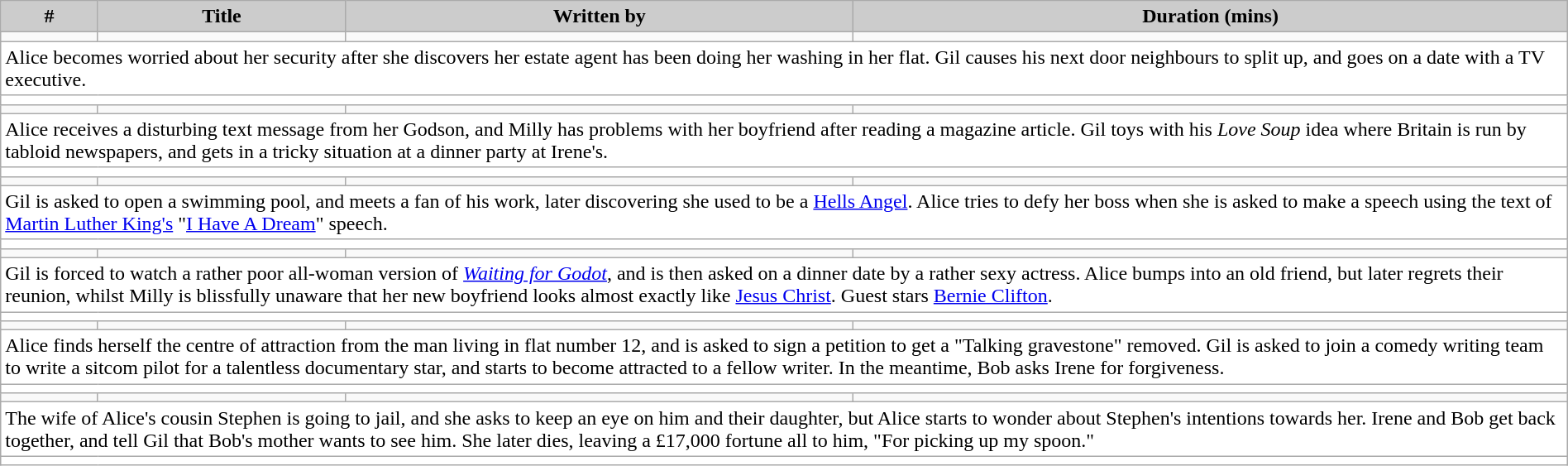<table class="wikitable" style="width:100%;">
<tr>
<th style="background-color: #cccccc;">#</th>
<th style="background: #cccccc;">Title</th>
<th style="background: #cccccc;">Written by</th>
<th style="background: #cccccc;">Duration (mins)</th>
</tr>
<tr id="There Must Be Some Way Out of Here">
<td></td>
<td></td>
<td></td>
<td></td>
</tr>
<tr>
<td style="background:white" colspan="6">Alice becomes worried about her security after she discovers her estate agent has been doing her washing in her flat. Gil causes his next door neighbours to split up, and goes on a date with a TV executive.</td>
</tr>
<tr style="background:#ffffff; height:2px">
<td colspan="6"></td>
</tr>
<tr id="Death and Nurses">
<td></td>
<td></td>
<td></td>
<td></td>
</tr>
<tr>
<td style="background:white" colspan="6">Alice receives a disturbing text message from her Godson, and Milly has problems with her boyfriend after reading a magazine article. Gil toys with his <em>Love Soup</em> idea where Britain is run by tabloid newspapers, and gets in a tricky situation at a dinner party at Irene's.</td>
</tr>
<tr style="background:#ffffff; height:2px">
<td colspan="6"></td>
</tr>
<tr id="The Reflecting Pool">
<td></td>
<td></td>
<td></td>
<td></td>
</tr>
<tr>
<td style="background:white" colspan="6">Gil is asked to open a swimming pool, and meets a fan of his work, later discovering she used to be a <a href='#'>Hells Angel</a>. Alice tries to defy her boss when she is asked to make a speech using the text of <a href='#'>Martin Luther King's</a> "<a href='#'>I Have A Dream</a>" speech.</td>
</tr>
<tr style="background:#ffffff; height:2px">
<td colspan="6"></td>
</tr>
<tr id="They Do Not Move">
<td></td>
<td></td>
<td></td>
<td></td>
</tr>
<tr>
<td style="background:white" colspan="6">Gil is forced to watch a rather poor all-woman version of <em><a href='#'>Waiting for Godot</a></em>, and is then asked on a dinner date by a rather sexy actress. Alice bumps into an old friend, but later regrets their reunion, whilst Milly is blissfully unaware that her new boyfriend looks almost exactly like <a href='#'>Jesus Christ</a>. Guest stars <a href='#'>Bernie Clifton</a>.</td>
</tr>
<tr style="background:#ffffff; height:2px">
<td colspan="6"></td>
</tr>
<tr id="Take Five">
<td></td>
<td></td>
<td></td>
<td></td>
</tr>
<tr>
<td style="background:white" colspan="6">Alice finds herself the centre of attraction from the man living in flat number 12, and is asked to sign a petition to get a "Talking gravestone" removed. Gil is asked to join a comedy writing team to write a sitcom pilot for a talentless documentary star, and starts to become attracted to a fellow writer. In the meantime, Bob asks Irene for forgiveness.</td>
</tr>
<tr style="background:#ffffff; height:2px">
<td colspan="6"></td>
</tr>
<tr id="War Is Heck">
<td></td>
<td></td>
<td></td>
<td></td>
</tr>
<tr>
<td style="background:white" colspan="6">The wife of Alice's cousin Stephen is going to jail, and she asks to keep an eye on him and their daughter, but Alice starts to wonder about Stephen's intentions towards her. Irene and Bob get back together, and tell Gil that Bob's mother wants to see him. She later dies, leaving a £17,000 fortune all to him, "For picking up my spoon."</td>
</tr>
<tr style="background:#ffffff; height:2px">
<td colspan="6"></td>
</tr>
</table>
